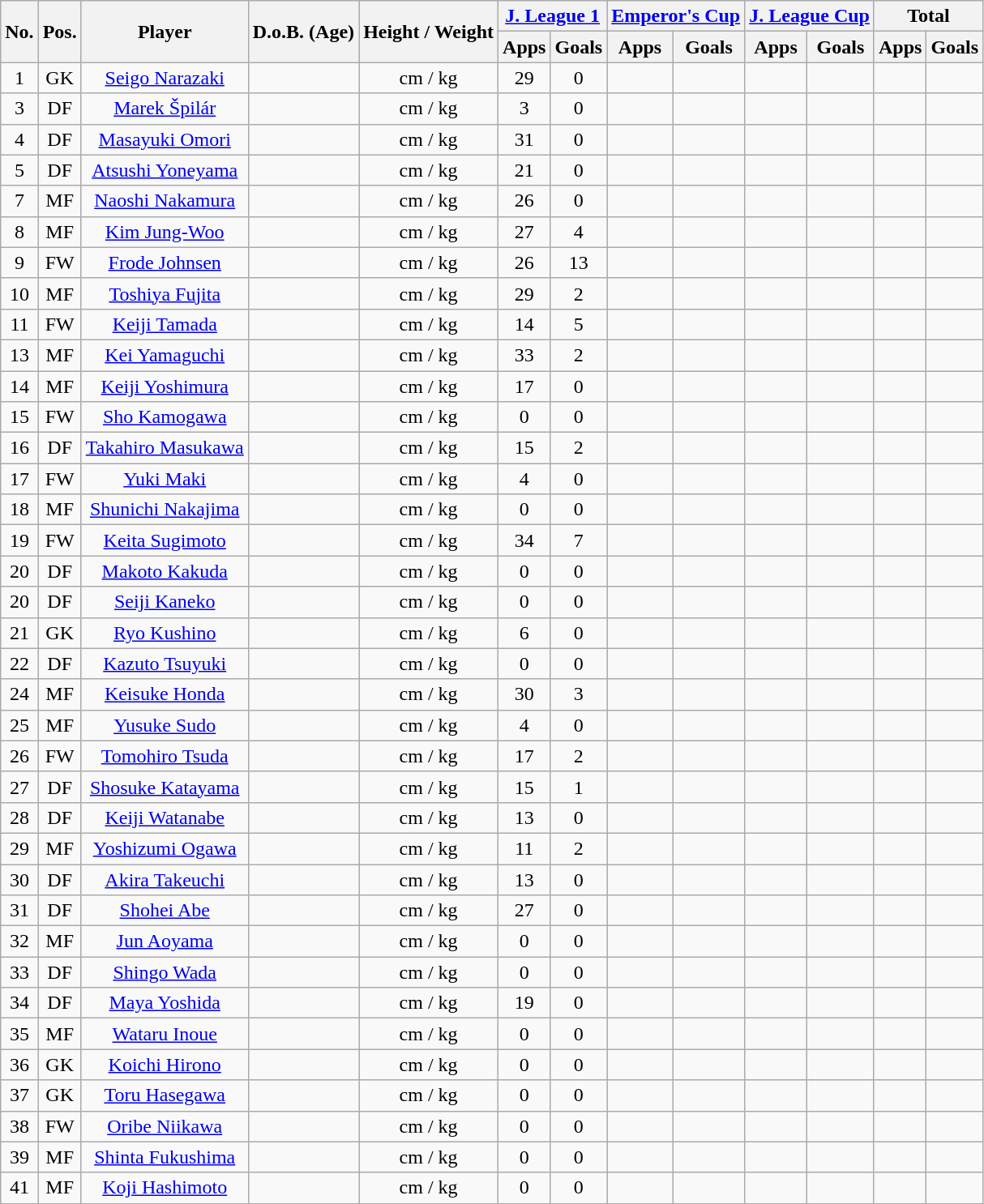<table class="wikitable" style="text-align:center;">
<tr>
<th rowspan="2">No.</th>
<th rowspan="2">Pos.</th>
<th rowspan="2">Player</th>
<th rowspan="2">D.o.B. (Age)</th>
<th rowspan="2">Height / Weight</th>
<th colspan="2"><a href='#'>J. League 1</a></th>
<th colspan="2"><a href='#'>Emperor's Cup</a></th>
<th colspan="2"><a href='#'>J. League Cup</a></th>
<th colspan="2">Total</th>
</tr>
<tr>
<th>Apps</th>
<th>Goals</th>
<th>Apps</th>
<th>Goals</th>
<th>Apps</th>
<th>Goals</th>
<th>Apps</th>
<th>Goals</th>
</tr>
<tr>
<td>1</td>
<td>GK</td>
<td><a href='#'>Seigo Narazaki</a></td>
<td></td>
<td>cm / kg</td>
<td>29</td>
<td>0</td>
<td></td>
<td></td>
<td></td>
<td></td>
<td></td>
<td></td>
</tr>
<tr>
<td>3</td>
<td>DF</td>
<td><a href='#'>Marek Špilár</a></td>
<td></td>
<td>cm / kg</td>
<td>3</td>
<td>0</td>
<td></td>
<td></td>
<td></td>
<td></td>
<td></td>
<td></td>
</tr>
<tr>
<td>4</td>
<td>DF</td>
<td><a href='#'>Masayuki Omori</a></td>
<td></td>
<td>cm / kg</td>
<td>31</td>
<td>0</td>
<td></td>
<td></td>
<td></td>
<td></td>
<td></td>
<td></td>
</tr>
<tr>
<td>5</td>
<td>DF</td>
<td><a href='#'>Atsushi Yoneyama</a></td>
<td></td>
<td>cm / kg</td>
<td>21</td>
<td>0</td>
<td></td>
<td></td>
<td></td>
<td></td>
<td></td>
<td></td>
</tr>
<tr>
<td>7</td>
<td>MF</td>
<td><a href='#'>Naoshi Nakamura</a></td>
<td></td>
<td>cm / kg</td>
<td>26</td>
<td>0</td>
<td></td>
<td></td>
<td></td>
<td></td>
<td></td>
<td></td>
</tr>
<tr>
<td>8</td>
<td>MF</td>
<td><a href='#'>Kim Jung-Woo</a></td>
<td></td>
<td>cm / kg</td>
<td>27</td>
<td>4</td>
<td></td>
<td></td>
<td></td>
<td></td>
<td></td>
<td></td>
</tr>
<tr>
<td>9</td>
<td>FW</td>
<td><a href='#'>Frode Johnsen</a></td>
<td></td>
<td>cm / kg</td>
<td>26</td>
<td>13</td>
<td></td>
<td></td>
<td></td>
<td></td>
<td></td>
<td></td>
</tr>
<tr>
<td>10</td>
<td>MF</td>
<td><a href='#'>Toshiya Fujita</a></td>
<td></td>
<td>cm / kg</td>
<td>29</td>
<td>2</td>
<td></td>
<td></td>
<td></td>
<td></td>
<td></td>
<td></td>
</tr>
<tr>
<td>11</td>
<td>FW</td>
<td><a href='#'>Keiji Tamada</a></td>
<td></td>
<td>cm / kg</td>
<td>14</td>
<td>5</td>
<td></td>
<td></td>
<td></td>
<td></td>
<td></td>
<td></td>
</tr>
<tr>
<td>13</td>
<td>MF</td>
<td><a href='#'>Kei Yamaguchi</a></td>
<td></td>
<td>cm / kg</td>
<td>33</td>
<td>2</td>
<td></td>
<td></td>
<td></td>
<td></td>
<td></td>
<td></td>
</tr>
<tr>
<td>14</td>
<td>MF</td>
<td><a href='#'>Keiji Yoshimura</a></td>
<td></td>
<td>cm / kg</td>
<td>17</td>
<td>0</td>
<td></td>
<td></td>
<td></td>
<td></td>
<td></td>
<td></td>
</tr>
<tr>
<td>15</td>
<td>FW</td>
<td><a href='#'>Sho Kamogawa</a></td>
<td></td>
<td>cm / kg</td>
<td>0</td>
<td>0</td>
<td></td>
<td></td>
<td></td>
<td></td>
<td></td>
<td></td>
</tr>
<tr>
<td>16</td>
<td>DF</td>
<td><a href='#'>Takahiro Masukawa</a></td>
<td></td>
<td>cm / kg</td>
<td>15</td>
<td>2</td>
<td></td>
<td></td>
<td></td>
<td></td>
<td></td>
<td></td>
</tr>
<tr>
<td>17</td>
<td>FW</td>
<td><a href='#'>Yuki Maki</a></td>
<td></td>
<td>cm / kg</td>
<td>4</td>
<td>0</td>
<td></td>
<td></td>
<td></td>
<td></td>
<td></td>
<td></td>
</tr>
<tr>
<td>18</td>
<td>MF</td>
<td><a href='#'>Shunichi Nakajima</a></td>
<td></td>
<td>cm / kg</td>
<td>0</td>
<td>0</td>
<td></td>
<td></td>
<td></td>
<td></td>
<td></td>
<td></td>
</tr>
<tr>
<td>19</td>
<td>FW</td>
<td><a href='#'>Keita Sugimoto</a></td>
<td></td>
<td>cm / kg</td>
<td>34</td>
<td>7</td>
<td></td>
<td></td>
<td></td>
<td></td>
<td></td>
<td></td>
</tr>
<tr>
<td>20</td>
<td>DF</td>
<td><a href='#'>Makoto Kakuda</a></td>
<td></td>
<td>cm / kg</td>
<td>0</td>
<td>0</td>
<td></td>
<td></td>
<td></td>
<td></td>
<td></td>
<td></td>
</tr>
<tr>
<td>20</td>
<td>DF</td>
<td><a href='#'>Seiji Kaneko</a></td>
<td></td>
<td>cm / kg</td>
<td>0</td>
<td>0</td>
<td></td>
<td></td>
<td></td>
<td></td>
<td></td>
<td></td>
</tr>
<tr>
<td>21</td>
<td>GK</td>
<td><a href='#'>Ryo Kushino</a></td>
<td></td>
<td>cm / kg</td>
<td>6</td>
<td>0</td>
<td></td>
<td></td>
<td></td>
<td></td>
<td></td>
<td></td>
</tr>
<tr>
<td>22</td>
<td>DF</td>
<td><a href='#'>Kazuto Tsuyuki</a></td>
<td></td>
<td>cm / kg</td>
<td>0</td>
<td>0</td>
<td></td>
<td></td>
<td></td>
<td></td>
<td></td>
<td></td>
</tr>
<tr>
<td>24</td>
<td>MF</td>
<td><a href='#'>Keisuke Honda</a></td>
<td></td>
<td>cm / kg</td>
<td>30</td>
<td>3</td>
<td></td>
<td></td>
<td></td>
<td></td>
<td></td>
<td></td>
</tr>
<tr>
<td>25</td>
<td>MF</td>
<td><a href='#'>Yusuke Sudo</a></td>
<td></td>
<td>cm / kg</td>
<td>4</td>
<td>0</td>
<td></td>
<td></td>
<td></td>
<td></td>
<td></td>
<td></td>
</tr>
<tr>
<td>26</td>
<td>FW</td>
<td><a href='#'>Tomohiro Tsuda</a></td>
<td></td>
<td>cm / kg</td>
<td>17</td>
<td>2</td>
<td></td>
<td></td>
<td></td>
<td></td>
<td></td>
<td></td>
</tr>
<tr>
<td>27</td>
<td>DF</td>
<td><a href='#'>Shosuke Katayama</a></td>
<td></td>
<td>cm / kg</td>
<td>15</td>
<td>1</td>
<td></td>
<td></td>
<td></td>
<td></td>
<td></td>
<td></td>
</tr>
<tr>
<td>28</td>
<td>DF</td>
<td><a href='#'>Keiji Watanabe</a></td>
<td></td>
<td>cm / kg</td>
<td>13</td>
<td>0</td>
<td></td>
<td></td>
<td></td>
<td></td>
<td></td>
<td></td>
</tr>
<tr>
<td>29</td>
<td>MF</td>
<td><a href='#'>Yoshizumi Ogawa</a></td>
<td></td>
<td>cm / kg</td>
<td>11</td>
<td>2</td>
<td></td>
<td></td>
<td></td>
<td></td>
<td></td>
<td></td>
</tr>
<tr>
<td>30</td>
<td>DF</td>
<td><a href='#'>Akira Takeuchi</a></td>
<td></td>
<td>cm / kg</td>
<td>13</td>
<td>0</td>
<td></td>
<td></td>
<td></td>
<td></td>
<td></td>
<td></td>
</tr>
<tr>
<td>31</td>
<td>DF</td>
<td><a href='#'>Shohei Abe</a></td>
<td></td>
<td>cm / kg</td>
<td>27</td>
<td>0</td>
<td></td>
<td></td>
<td></td>
<td></td>
<td></td>
<td></td>
</tr>
<tr>
<td>32</td>
<td>MF</td>
<td><a href='#'>Jun Aoyama</a></td>
<td></td>
<td>cm / kg</td>
<td>0</td>
<td>0</td>
<td></td>
<td></td>
<td></td>
<td></td>
<td></td>
<td></td>
</tr>
<tr>
<td>33</td>
<td>DF</td>
<td><a href='#'>Shingo Wada</a></td>
<td></td>
<td>cm / kg</td>
<td>0</td>
<td>0</td>
<td></td>
<td></td>
<td></td>
<td></td>
<td></td>
<td></td>
</tr>
<tr>
<td>34</td>
<td>DF</td>
<td><a href='#'>Maya Yoshida</a></td>
<td></td>
<td>cm / kg</td>
<td>19</td>
<td>0</td>
<td></td>
<td></td>
<td></td>
<td></td>
<td></td>
<td></td>
</tr>
<tr>
<td>35</td>
<td>MF</td>
<td><a href='#'>Wataru Inoue</a></td>
<td></td>
<td>cm / kg</td>
<td>0</td>
<td>0</td>
<td></td>
<td></td>
<td></td>
<td></td>
<td></td>
<td></td>
</tr>
<tr>
<td>36</td>
<td>GK</td>
<td><a href='#'>Koichi Hirono</a></td>
<td></td>
<td>cm / kg</td>
<td>0</td>
<td>0</td>
<td></td>
<td></td>
<td></td>
<td></td>
<td></td>
<td></td>
</tr>
<tr>
<td>37</td>
<td>GK</td>
<td><a href='#'>Toru Hasegawa</a></td>
<td></td>
<td>cm / kg</td>
<td>0</td>
<td>0</td>
<td></td>
<td></td>
<td></td>
<td></td>
<td></td>
<td></td>
</tr>
<tr>
<td>38</td>
<td>FW</td>
<td><a href='#'>Oribe Niikawa</a></td>
<td></td>
<td>cm / kg</td>
<td>0</td>
<td>0</td>
<td></td>
<td></td>
<td></td>
<td></td>
<td></td>
<td></td>
</tr>
<tr>
<td>39</td>
<td>MF</td>
<td><a href='#'>Shinta Fukushima</a></td>
<td></td>
<td>cm / kg</td>
<td>0</td>
<td>0</td>
<td></td>
<td></td>
<td></td>
<td></td>
<td></td>
<td></td>
</tr>
<tr>
<td>41</td>
<td>MF</td>
<td><a href='#'>Koji Hashimoto</a></td>
<td></td>
<td>cm / kg</td>
<td>0</td>
<td>0</td>
<td></td>
<td></td>
<td></td>
<td></td>
<td></td>
<td></td>
</tr>
</table>
